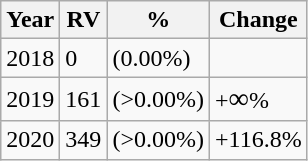<table class="wikitable">
<tr>
<th>Year</th>
<th>RV</th>
<th>%</th>
<th>Change</th>
</tr>
<tr>
<td>2018</td>
<td>0</td>
<td>(0.00%)</td>
<td></td>
</tr>
<tr>
<td>2019</td>
<td>161</td>
<td>(>0.00%)</td>
<td> +<big>∞</big>%</td>
</tr>
<tr>
<td>2020</td>
<td>349</td>
<td>(>0.00%)</td>
<td> +116.8%</td>
</tr>
</table>
